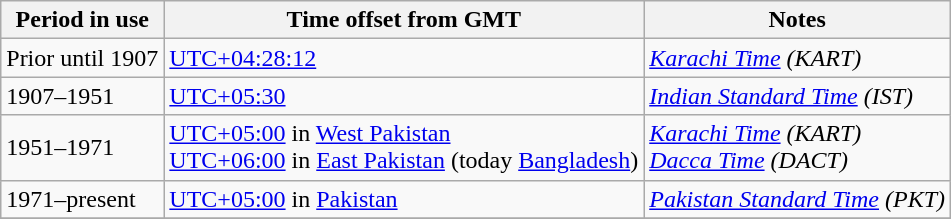<table class="wikitable">
<tr>
<th><strong>Period in use</strong></th>
<th><strong>Time offset from GMT</strong></th>
<th><strong>Notes</strong></th>
</tr>
<tr>
<td>Prior until 1907</td>
<td><a href='#'>UTC+04:28:12</a></td>
<td><em><a href='#'>Karachi Time</a> (KART)</em></td>
</tr>
<tr>
<td>1907–1951</td>
<td><a href='#'>UTC+05:30</a></td>
<td><em><a href='#'>Indian Standard Time</a> (IST)</em></td>
</tr>
<tr>
<td>1951–1971</td>
<td><a href='#'>UTC+05:00</a> in <a href='#'>West Pakistan</a><br><a href='#'>UTC+06:00</a> in <a href='#'>East Pakistan</a> (today <a href='#'>Bangladesh</a>)</td>
<td><em><a href='#'>Karachi Time</a> (KART)<strong><br></strong><a href='#'>Dacca Time</a> (DACT)</em></td>
</tr>
<tr>
<td>1971–present</td>
<td><a href='#'>UTC+05:00</a> in <a href='#'>Pakistan</a></td>
<td><em><a href='#'>Pakistan Standard Time</a> (PKT)</em></td>
</tr>
<tr>
</tr>
</table>
